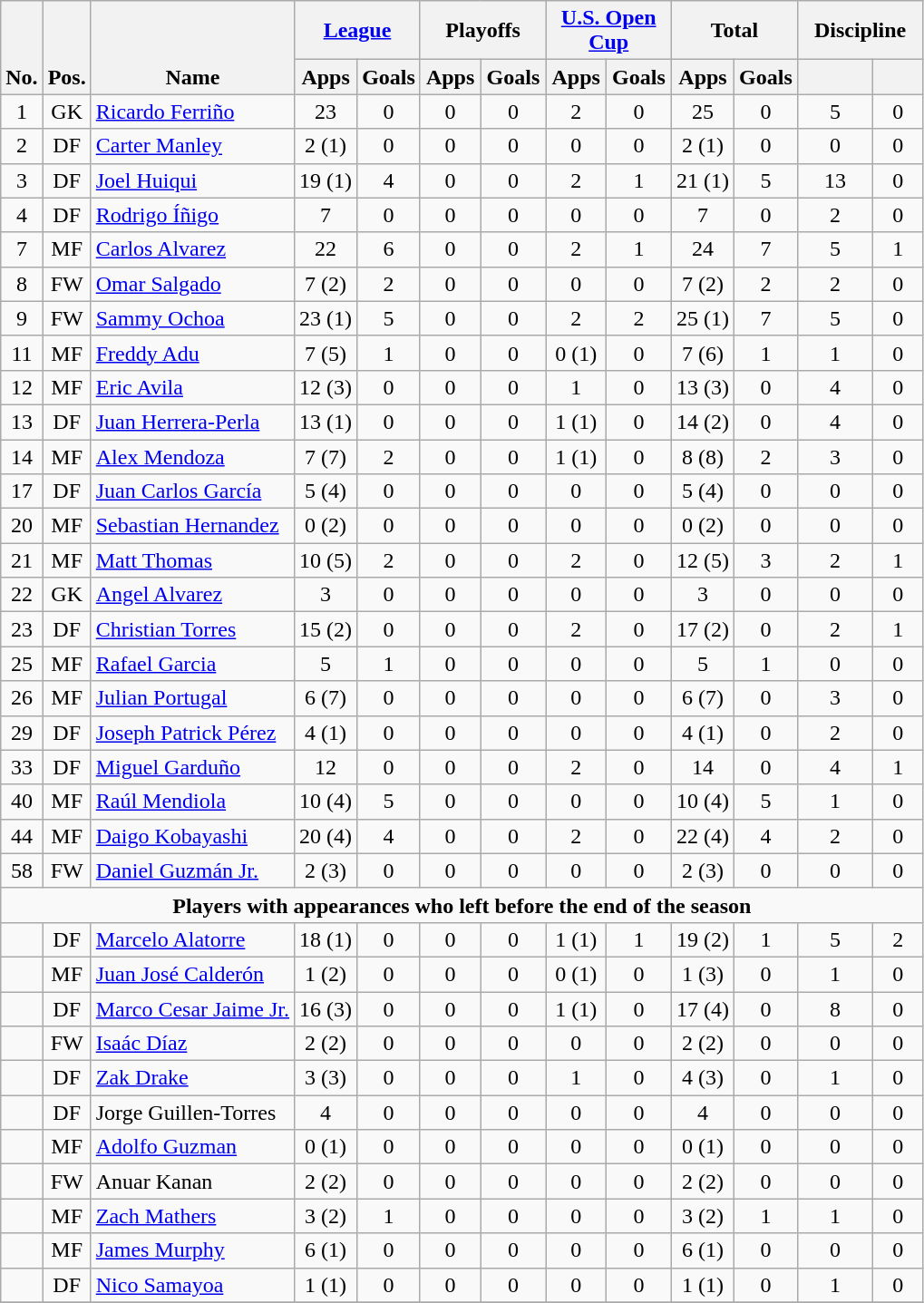<table class="wikitable" style="text-align:center">
<tr>
<th rowspan="2" style="vertical-align:bottom;">No.</th>
<th rowspan="2" style="vertical-align:bottom;">Pos.</th>
<th rowspan="2" style="vertical-align:bottom;">Name</th>
<th colspan="2" style="width:85px;"><a href='#'>League</a></th>
<th colspan="2" style="width:85px;">Playoffs</th>
<th colspan="2" style="width:85px;"><a href='#'>U.S. Open Cup</a></th>
<th colspan="2" style="width:85px;">Total</th>
<th colspan="2" style="width:85px;">Discipline</th>
</tr>
<tr>
<th>Apps</th>
<th>Goals</th>
<th>Apps</th>
<th>Goals</th>
<th>Apps</th>
<th>Goals</th>
<th>Apps</th>
<th>Goals</th>
<th></th>
<th></th>
</tr>
<tr>
<td>1</td>
<td>GK</td>
<td align=left> <a href='#'>Ricardo Ferriño</a></td>
<td>23</td>
<td>0</td>
<td>0</td>
<td>0</td>
<td>2</td>
<td>0</td>
<td>25</td>
<td>0</td>
<td>5</td>
<td 0>0</td>
</tr>
<tr>
<td>2</td>
<td>DF</td>
<td align=left> <a href='#'>Carter Manley</a></td>
<td>2 (1)</td>
<td>0</td>
<td>0</td>
<td>0</td>
<td>0</td>
<td>0</td>
<td>2 (1)</td>
<td>0</td>
<td>0</td>
<td 0>0</td>
</tr>
<tr>
<td>3</td>
<td>DF</td>
<td align=left> <a href='#'>Joel Huiqui</a></td>
<td>19 (1)</td>
<td>4</td>
<td>0</td>
<td>0</td>
<td>2</td>
<td>1</td>
<td>21 (1)</td>
<td>5</td>
<td>13</td>
<td 0>0</td>
</tr>
<tr>
<td>4</td>
<td>DF</td>
<td align=left> <a href='#'>Rodrigo Íñigo</a></td>
<td>7</td>
<td>0</td>
<td>0</td>
<td>0</td>
<td>0</td>
<td>0</td>
<td>7</td>
<td>0</td>
<td>2</td>
<td 0>0</td>
</tr>
<tr>
<td>7</td>
<td>MF</td>
<td align=left> <a href='#'>Carlos Alvarez</a></td>
<td>22</td>
<td>6</td>
<td>0</td>
<td>0</td>
<td>2</td>
<td>1</td>
<td>24</td>
<td>7</td>
<td>5</td>
<td 0>1</td>
</tr>
<tr>
<td>8</td>
<td>FW</td>
<td align=left> <a href='#'>Omar Salgado</a></td>
<td>7 (2)</td>
<td>2</td>
<td>0</td>
<td>0</td>
<td>0</td>
<td>0</td>
<td>7 (2)</td>
<td>2</td>
<td>2</td>
<td 0>0</td>
</tr>
<tr>
<td>9</td>
<td>FW</td>
<td align=left> <a href='#'>Sammy Ochoa</a></td>
<td>23 (1)</td>
<td>5</td>
<td>0</td>
<td>0</td>
<td>2</td>
<td>2</td>
<td>25 (1)</td>
<td>7</td>
<td>5</td>
<td 0>0</td>
</tr>
<tr>
<td>11</td>
<td>MF</td>
<td align=left> <a href='#'>Freddy Adu</a></td>
<td>7 (5)</td>
<td>1</td>
<td>0</td>
<td>0</td>
<td>0 (1)</td>
<td>0</td>
<td>7 (6)</td>
<td>1</td>
<td>1</td>
<td 0>0</td>
</tr>
<tr>
<td>12</td>
<td>MF</td>
<td align=left> <a href='#'>Eric Avila</a></td>
<td>12 (3)</td>
<td>0</td>
<td>0</td>
<td>0</td>
<td>1</td>
<td>0</td>
<td>13 (3)</td>
<td>0</td>
<td>4</td>
<td>0</td>
</tr>
<tr>
<td>13</td>
<td>DF</td>
<td align=left> <a href='#'>Juan Herrera-Perla</a></td>
<td>13 (1)</td>
<td>0</td>
<td>0</td>
<td>0</td>
<td>1 (1)</td>
<td>0</td>
<td>14 (2)</td>
<td>0</td>
<td>4</td>
<td 0>0</td>
</tr>
<tr>
<td>14</td>
<td>MF</td>
<td align=left> <a href='#'>Alex Mendoza</a></td>
<td>7 (7)</td>
<td>2</td>
<td>0</td>
<td>0</td>
<td>1 (1)</td>
<td>0</td>
<td>8 (8)</td>
<td>2</td>
<td>3</td>
<td 0>0</td>
</tr>
<tr>
<td>17</td>
<td>DF</td>
<td align=left> <a href='#'>Juan Carlos García</a></td>
<td>5 (4)</td>
<td>0</td>
<td>0</td>
<td>0</td>
<td>0</td>
<td>0</td>
<td>5 (4)</td>
<td>0</td>
<td>0</td>
<td 0>0</td>
</tr>
<tr>
<td>20</td>
<td>MF</td>
<td align=left> <a href='#'>Sebastian Hernandez</a></td>
<td>0 (2)</td>
<td>0</td>
<td>0</td>
<td>0</td>
<td>0</td>
<td>0</td>
<td>0 (2)</td>
<td>0</td>
<td>0</td>
<td 0>0</td>
</tr>
<tr>
<td>21</td>
<td>MF</td>
<td align=left> <a href='#'>Matt Thomas</a></td>
<td>10 (5)</td>
<td>2</td>
<td>0</td>
<td>0</td>
<td>2</td>
<td>0</td>
<td>12 (5)</td>
<td>3</td>
<td>2</td>
<td 0>1</td>
</tr>
<tr>
<td>22</td>
<td>GK</td>
<td align=left> <a href='#'>Angel Alvarez</a></td>
<td>3</td>
<td>0</td>
<td>0</td>
<td>0</td>
<td>0</td>
<td>0</td>
<td>3</td>
<td>0</td>
<td>0</td>
<td 0>0</td>
</tr>
<tr>
<td>23</td>
<td>DF</td>
<td align=left> <a href='#'>Christian Torres</a></td>
<td>15 (2)</td>
<td>0</td>
<td>0</td>
<td>0</td>
<td>2</td>
<td>0</td>
<td>17 (2)</td>
<td>0</td>
<td>2</td>
<td 0>1</td>
</tr>
<tr>
<td>25</td>
<td>MF</td>
<td align=left> <a href='#'>Rafael Garcia</a></td>
<td>5</td>
<td>1</td>
<td>0</td>
<td>0</td>
<td>0</td>
<td>0</td>
<td>5</td>
<td>1</td>
<td>0</td>
<td 0>0</td>
</tr>
<tr>
<td>26</td>
<td>MF</td>
<td align=left> <a href='#'>Julian Portugal</a></td>
<td>6 (7)</td>
<td>0</td>
<td>0</td>
<td>0</td>
<td>0</td>
<td>0</td>
<td>6 (7)</td>
<td>0</td>
<td>3</td>
<td 0>0</td>
</tr>
<tr>
<td>29</td>
<td>DF</td>
<td align=left> <a href='#'>Joseph Patrick Pérez</a></td>
<td>4 (1)</td>
<td>0</td>
<td>0</td>
<td>0</td>
<td>0</td>
<td>0</td>
<td>4 (1)</td>
<td>0</td>
<td>2</td>
<td 0>0</td>
</tr>
<tr>
<td>33</td>
<td>DF</td>
<td align=left> <a href='#'>Miguel Garduño</a></td>
<td>12</td>
<td>0</td>
<td>0</td>
<td>0</td>
<td>2</td>
<td>0</td>
<td>14</td>
<td>0</td>
<td>4</td>
<td 0>1</td>
</tr>
<tr>
<td>40</td>
<td>MF</td>
<td align=left> <a href='#'>Raúl Mendiola</a></td>
<td>10 (4)</td>
<td>5</td>
<td>0</td>
<td>0</td>
<td>0</td>
<td>0</td>
<td>10 (4)</td>
<td>5</td>
<td>1</td>
<td 0>0</td>
</tr>
<tr>
<td>44</td>
<td>MF</td>
<td align=left> <a href='#'>Daigo Kobayashi</a></td>
<td>20 (4)</td>
<td>4</td>
<td>0</td>
<td>0</td>
<td>2</td>
<td>0</td>
<td>22 (4)</td>
<td>4</td>
<td>2</td>
<td 0>0</td>
</tr>
<tr>
<td>58</td>
<td>FW</td>
<td align=left> <a href='#'>Daniel Guzmán Jr.</a></td>
<td>2 (3)</td>
<td>0</td>
<td>0</td>
<td>0</td>
<td>0</td>
<td>0</td>
<td>2 (3)</td>
<td>0</td>
<td>0</td>
<td 0>0</td>
</tr>
<tr>
<td colspan="13"><strong>Players with appearances who left before the end of the season</strong></td>
</tr>
<tr>
<td></td>
<td>DF</td>
<td align=left> <a href='#'>Marcelo Alatorre</a></td>
<td>18 (1)</td>
<td>0</td>
<td>0</td>
<td>0</td>
<td>1 (1)</td>
<td>1</td>
<td>19 (2)</td>
<td>1</td>
<td>5</td>
<td 0>2</td>
</tr>
<tr>
<td></td>
<td>MF</td>
<td align=left> <a href='#'>Juan José Calderón</a></td>
<td>1 (2)</td>
<td>0</td>
<td>0</td>
<td>0</td>
<td>0 (1)</td>
<td>0</td>
<td>1 (3)</td>
<td>0</td>
<td>1</td>
<td 0>0</td>
</tr>
<tr>
<td></td>
<td>DF</td>
<td align=left> <a href='#'>Marco Cesar Jaime Jr.</a></td>
<td>16 (3)</td>
<td>0</td>
<td>0</td>
<td>0</td>
<td>1 (1)</td>
<td>0</td>
<td>17 (4)</td>
<td>0</td>
<td>8</td>
<td 0>0</td>
</tr>
<tr>
<td></td>
<td>FW</td>
<td align=left> <a href='#'>Isaác Díaz</a></td>
<td>2 (2)</td>
<td>0</td>
<td>0</td>
<td>0</td>
<td>0</td>
<td>0</td>
<td>2 (2)</td>
<td>0</td>
<td>0</td>
<td 0>0</td>
</tr>
<tr>
<td></td>
<td>DF</td>
<td align=left> <a href='#'>Zak Drake</a></td>
<td>3 (3)</td>
<td>0</td>
<td>0</td>
<td>0</td>
<td>1</td>
<td>0</td>
<td>4 (3)</td>
<td>0</td>
<td>1</td>
<td 0>0</td>
</tr>
<tr>
<td></td>
<td>DF</td>
<td align=left> Jorge Guillen-Torres</td>
<td>4</td>
<td>0</td>
<td>0</td>
<td>0</td>
<td>0</td>
<td>0</td>
<td>4</td>
<td>0</td>
<td>0</td>
<td 0>0</td>
</tr>
<tr>
<td></td>
<td>MF</td>
<td align=left> <a href='#'>Adolfo Guzman</a></td>
<td>0 (1)</td>
<td>0</td>
<td>0</td>
<td>0</td>
<td>0</td>
<td>0</td>
<td>0 (1)</td>
<td>0</td>
<td>0</td>
<td 0>0</td>
</tr>
<tr>
<td></td>
<td>FW</td>
<td align=left> Anuar Kanan</td>
<td>2 (2)</td>
<td>0</td>
<td>0</td>
<td>0</td>
<td>0</td>
<td>0</td>
<td>2 (2)</td>
<td>0</td>
<td>0</td>
<td 0>0</td>
</tr>
<tr>
<td></td>
<td>MF</td>
<td align=left> <a href='#'>Zach Mathers</a></td>
<td>3 (2)</td>
<td>1</td>
<td>0</td>
<td>0</td>
<td>0</td>
<td>0</td>
<td>3 (2)</td>
<td>1</td>
<td>1</td>
<td 0>0</td>
</tr>
<tr>
<td></td>
<td>MF</td>
<td align=left> <a href='#'>James Murphy</a></td>
<td>6 (1)</td>
<td>0</td>
<td>0</td>
<td>0</td>
<td>0</td>
<td>0</td>
<td>6 (1)</td>
<td>0</td>
<td>0</td>
<td 0>0</td>
</tr>
<tr>
<td></td>
<td>DF</td>
<td align=left> <a href='#'>Nico Samayoa</a></td>
<td>1 (1)</td>
<td>0</td>
<td>0</td>
<td>0</td>
<td>0</td>
<td>0</td>
<td>1 (1)</td>
<td>0</td>
<td>1</td>
<td 0>0</td>
</tr>
<tr>
</tr>
</table>
